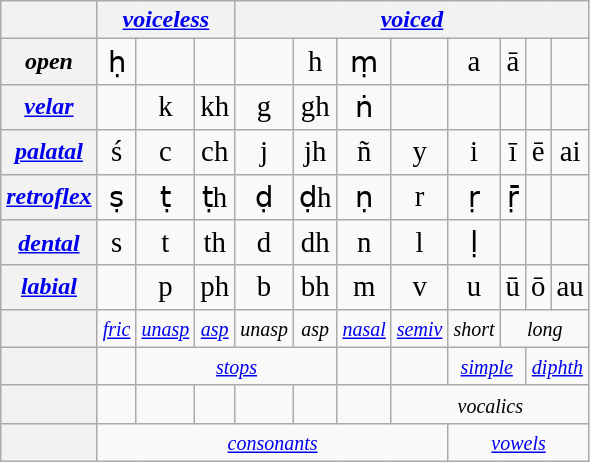<table class="wikitable">
<tr>
<th></th>
<th colspan="3"><em><a href='#'>voiceless</a></em></th>
<th colspan="8"><em><a href='#'>voiced</a></em></th>
</tr>
<tr style="text-align:center;">
<th><em>open</em></th>
<td><big>ḥ</big></td>
<td></td>
<td></td>
<td></td>
<td><big>h</big></td>
<td><big>ṃ</big></td>
<td></td>
<td><big>a</big></td>
<td><big>ā</big></td>
<td></td>
<td></td>
</tr>
<tr style="text-align:center;">
<th><em><a href='#'>velar</a></em></th>
<td></td>
<td><big>k</big></td>
<td><big>kh</big></td>
<td><big>g</big></td>
<td><big>gh</big></td>
<td><big>ṅ</big></td>
<td></td>
<td></td>
<td></td>
<td></td>
<td></td>
</tr>
<tr style="text-align:center;">
<th><em><a href='#'>palatal</a></em></th>
<td><big>ś</big></td>
<td><big>c</big></td>
<td><big>ch</big></td>
<td><big>j</big></td>
<td><big>jh</big></td>
<td><big>ñ</big></td>
<td><big>y</big></td>
<td><big>i</big></td>
<td><big>ī</big></td>
<td><big>ē</big></td>
<td><big>ai</big></td>
</tr>
<tr style="text-align:center;">
<th><em><a href='#'>retroflex</a></em></th>
<td><big>ṣ</big></td>
<td><big>ṭ</big></td>
<td><big>ṭh</big></td>
<td><big>ḍ</big></td>
<td><big>ḍh</big></td>
<td><big>ṇ</big></td>
<td><big>r</big></td>
<td><big>ṛ</big></td>
<td><big>ṝ</big></td>
<td></td>
<td></td>
</tr>
<tr style="text-align:center;">
<th><em><a href='#'>dental</a></em></th>
<td><big>s</big></td>
<td><big>t</big></td>
<td><big>th</big></td>
<td><big>d</big></td>
<td><big>dh</big></td>
<td><big>n</big></td>
<td><big>l</big></td>
<td><big>ḷ</big></td>
<td></td>
<td></td>
<td></td>
</tr>
<tr style="text-align:center;">
<th><em><a href='#'>labial</a></em></th>
<td></td>
<td><big>p</big></td>
<td><big>ph</big></td>
<td><big>b</big></td>
<td><big>bh</big></td>
<td><big>m</big></td>
<td><big>v</big></td>
<td><big>u</big></td>
<td><big>ū</big></td>
<td><big>ō</big></td>
<td><big>au</big></td>
</tr>
<tr style="text-align:center;">
<th></th>
<td><em><a href='#'><small>fric</small></a></em></td>
<td><small><em><a href='#'>unasp</a></em></small></td>
<td><small><em><a href='#'>asp</a></em></small></td>
<td><em><small>unasp</small></em></td>
<td><em><small>asp</small></em></td>
<td><small><em><a href='#'>nasal</a></em></small></td>
<td><small><em><a href='#'>semiv</a></em></small></td>
<td><em><small>short</small></em></td>
<td colspan="3"><small><em>long</em></small></td>
</tr>
<tr style="text-align:center;">
<th></th>
<td></td>
<td colspan="4"><em><a href='#'><small>stops</small></a></em></td>
<td></td>
<td></td>
<td colspan="2"><em><a href='#'><small>simple</small></a></em></td>
<td colspan="2"><em><a href='#'><small>diphth</small></a></em></td>
</tr>
<tr style="text-align:center;">
<th></th>
<td></td>
<td></td>
<td></td>
<td></td>
<td></td>
<td></td>
<td colspan="5"><em><small>vocalics</small></em></td>
</tr>
<tr style="text-align:center;">
<th></th>
<td colspan="7"><em><a href='#'><small>consonants</small></a></em></td>
<td colspan="4"><em><a href='#'><small>vowels</small></a></em></td>
</tr>
</table>
